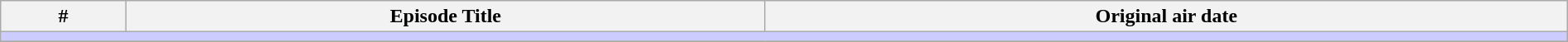<table class="wikitable" width="100%">
<tr>
<th width="8%">#</th>
<th>Episode Title</th>
<th>Original air date</th>
</tr>
<tr>
<td colspan="5" bgcolor="#CCF"></td>
</tr>
<tr>
</tr>
</table>
